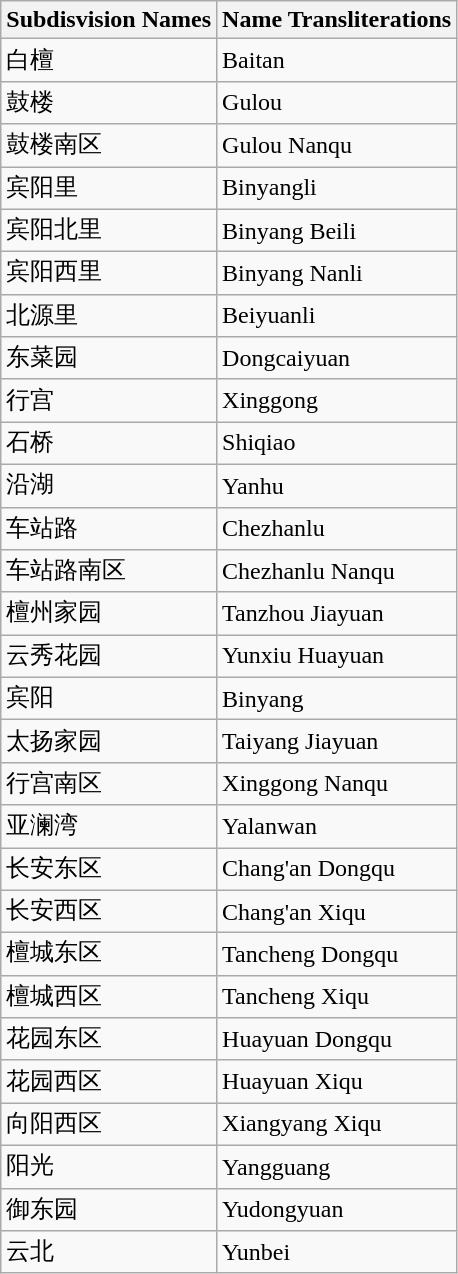<table class="wikitable sortable">
<tr>
<th>Subdisvision Names</th>
<th>Name Transliterations</th>
</tr>
<tr>
<td>白檀</td>
<td>Baitan</td>
</tr>
<tr>
<td>鼓楼</td>
<td>Gulou</td>
</tr>
<tr>
<td>鼓楼南区</td>
<td>Gulou Nanqu</td>
</tr>
<tr>
<td>宾阳里</td>
<td>Binyangli</td>
</tr>
<tr>
<td>宾阳北里</td>
<td>Binyang Beili</td>
</tr>
<tr>
<td>宾阳西里</td>
<td>Binyang Nanli</td>
</tr>
<tr>
<td>北源里</td>
<td>Beiyuanli</td>
</tr>
<tr>
<td>东菜园</td>
<td>Dongcaiyuan</td>
</tr>
<tr>
<td>行宫</td>
<td>Xinggong</td>
</tr>
<tr>
<td>石桥</td>
<td>Shiqiao</td>
</tr>
<tr>
<td>沿湖</td>
<td>Yanhu</td>
</tr>
<tr>
<td>车站路</td>
<td>Chezhanlu</td>
</tr>
<tr>
<td>车站路南区</td>
<td>Chezhanlu Nanqu</td>
</tr>
<tr>
<td>檀州家园</td>
<td>Tanzhou Jiayuan</td>
</tr>
<tr>
<td>云秀花园</td>
<td>Yunxiu Huayuan</td>
</tr>
<tr>
<td>宾阳</td>
<td>Binyang</td>
</tr>
<tr>
<td>太扬家园</td>
<td>Taiyang Jiayuan</td>
</tr>
<tr>
<td>行宫南区</td>
<td>Xinggong Nanqu</td>
</tr>
<tr>
<td>亚澜湾</td>
<td>Yalanwan</td>
</tr>
<tr>
<td>长安东区</td>
<td>Chang'an Dongqu</td>
</tr>
<tr>
<td>长安西区</td>
<td>Chang'an Xiqu</td>
</tr>
<tr>
<td>檀城东区</td>
<td>Tancheng Dongqu</td>
</tr>
<tr>
<td>檀城西区</td>
<td>Tancheng Xiqu</td>
</tr>
<tr>
<td>花园东区</td>
<td>Huayuan Dongqu</td>
</tr>
<tr>
<td>花园西区</td>
<td>Huayuan Xiqu</td>
</tr>
<tr>
<td>向阳西区</td>
<td>Xiangyang Xiqu</td>
</tr>
<tr>
<td>阳光</td>
<td>Yangguang</td>
</tr>
<tr>
<td>御东园</td>
<td>Yudongyuan</td>
</tr>
<tr>
<td>云北</td>
<td>Yunbei</td>
</tr>
</table>
